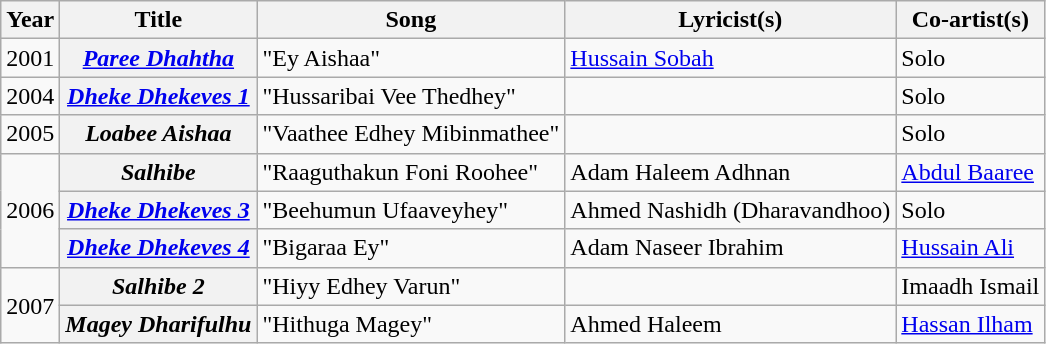<table class="wikitable plainrowheaders">
<tr>
<th scope="col">Year</th>
<th scope="col">Title</th>
<th scope="col">Song</th>
<th scope="col">Lyricist(s)</th>
<th scope="col">Co-artist(s)</th>
</tr>
<tr>
<td>2001</td>
<th scope="row"><em><a href='#'>Paree Dhahtha</a></em></th>
<td>"Ey Aishaa"</td>
<td><a href='#'>Hussain Sobah</a></td>
<td>Solo</td>
</tr>
<tr>
<td>2004</td>
<th scope="row"><em><a href='#'>Dheke Dhekeves 1</a></em></th>
<td>"Hussaribai Vee Thedhey"</td>
<td></td>
<td>Solo</td>
</tr>
<tr>
<td>2005</td>
<th scope="row"><em>Loabee Aishaa</em></th>
<td>"Vaathee Edhey Mibinmathee"</td>
<td></td>
<td>Solo</td>
</tr>
<tr>
<td rowspan="3">2006</td>
<th scope="row"><em>Salhibe</em></th>
<td>"Raaguthakun Foni Roohee"</td>
<td>Adam Haleem Adhnan</td>
<td><a href='#'>Abdul Baaree</a></td>
</tr>
<tr>
<th scope="row"><em><a href='#'>Dheke Dhekeves 3</a></em></th>
<td>"Beehumun Ufaaveyhey"</td>
<td>Ahmed Nashidh (Dharavandhoo)</td>
<td>Solo</td>
</tr>
<tr>
<th scope="row"><em><a href='#'>Dheke Dhekeves 4</a></em></th>
<td>"Bigaraa Ey"</td>
<td>Adam Naseer Ibrahim</td>
<td><a href='#'>Hussain Ali</a></td>
</tr>
<tr>
<td rowspan="2">2007</td>
<th scope="row"><em>Salhibe 2</em></th>
<td>"Hiyy Edhey Varun"</td>
<td></td>
<td>Imaadh Ismail</td>
</tr>
<tr>
<th scope="row"><em>Magey Dharifulhu</em></th>
<td>"Hithuga Magey"</td>
<td>Ahmed Haleem</td>
<td><a href='#'>Hassan Ilham</a></td>
</tr>
</table>
